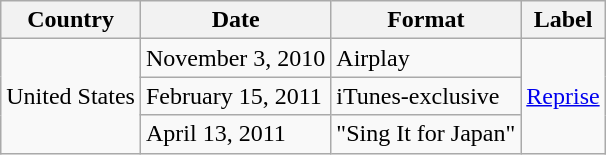<table class="wikitable">
<tr>
<th>Country</th>
<th>Date</th>
<th>Format</th>
<th>Label</th>
</tr>
<tr>
<td rowspan="3">United States</td>
<td>November 3, 2010</td>
<td>Airplay</td>
<td rowspan="3"><a href='#'>Reprise</a></td>
</tr>
<tr>
<td>February 15, 2011</td>
<td>iTunes-exclusive</td>
</tr>
<tr>
<td>April 13, 2011</td>
<td>"Sing It for Japan"</td>
</tr>
</table>
